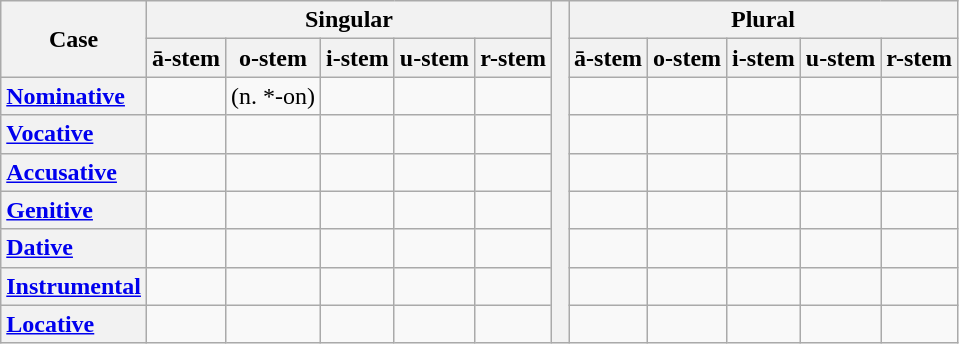<table class="wikitable">
<tr>
<th rowspan="2">Case</th>
<th colspan="5">Singular</th>
<th rowspan="9"> </th>
<th colspan="5">Plural</th>
</tr>
<tr>
<th>ā-stem</th>
<th>o-stem</th>
<th>i-stem</th>
<th>u-stem</th>
<th>r-stem</th>
<th>ā-stem</th>
<th>o-stem</th>
<th>i-stem</th>
<th>u-stem</th>
<th>r-stem</th>
</tr>
<tr>
<th style="text-align: left;"><a href='#'>Nominative</a></th>
<td></td>
<td> (n. *-on)</td>
<td></td>
<td></td>
<td></td>
<td></td>
<td></td>
<td></td>
<td></td>
<td></td>
</tr>
<tr>
<th style="text-align: left;"><a href='#'>Vocative</a></th>
<td></td>
<td></td>
<td></td>
<td></td>
<td></td>
<td></td>
<td></td>
<td></td>
<td></td>
<td></td>
</tr>
<tr>
<th style="text-align: left;"><a href='#'>Accusative</a></th>
<td></td>
<td></td>
<td></td>
<td></td>
<td></td>
<td></td>
<td></td>
<td></td>
<td></td>
<td></td>
</tr>
<tr>
<th style="text-align: left;"><a href='#'>Genitive</a></th>
<td></td>
<td></td>
<td></td>
<td></td>
<td></td>
<td></td>
<td></td>
<td></td>
<td></td>
<td></td>
</tr>
<tr>
<th style="text-align: left;"><a href='#'>Dative</a></th>
<td></td>
<td></td>
<td></td>
<td></td>
<td></td>
<td></td>
<td></td>
<td></td>
<td></td>
<td></td>
</tr>
<tr>
<th style="text-align: left;"><a href='#'>Instrumental</a></th>
<td></td>
<td></td>
<td></td>
<td></td>
<td></td>
<td></td>
<td></td>
<td></td>
<td></td>
<td></td>
</tr>
<tr>
<th style="text-align: left;"><a href='#'>Locative</a></th>
<td></td>
<td></td>
<td></td>
<td></td>
<td></td>
<td></td>
<td></td>
<td></td>
<td></td>
<td></td>
</tr>
</table>
